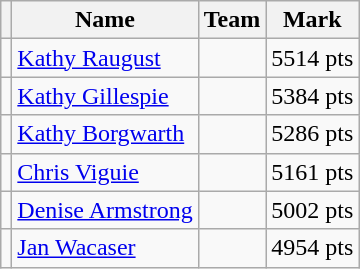<table class=wikitable>
<tr>
<th></th>
<th>Name</th>
<th>Team</th>
<th>Mark</th>
</tr>
<tr>
<td></td>
<td><a href='#'>Kathy Raugust</a></td>
<td></td>
<td>5514 pts</td>
</tr>
<tr>
<td></td>
<td><a href='#'>Kathy Gillespie</a></td>
<td></td>
<td>5384 pts</td>
</tr>
<tr>
<td></td>
<td><a href='#'>Kathy Borgwarth</a></td>
<td></td>
<td>5286 pts</td>
</tr>
<tr>
<td></td>
<td><a href='#'>Chris Viguie</a></td>
<td></td>
<td>5161 pts</td>
</tr>
<tr>
<td></td>
<td><a href='#'>Denise Armstrong</a></td>
<td></td>
<td>5002 pts</td>
</tr>
<tr>
<td></td>
<td><a href='#'>Jan Wacaser</a></td>
<td></td>
<td>4954 pts</td>
</tr>
</table>
